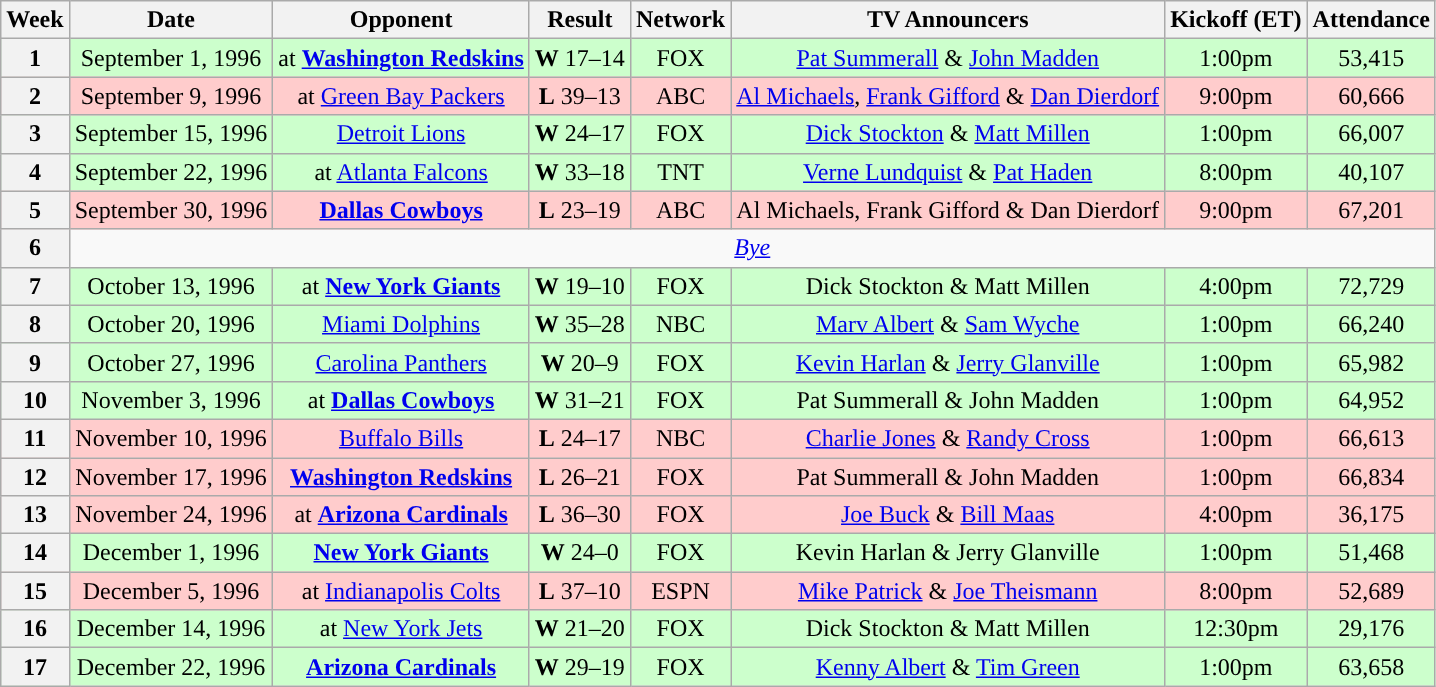<table class="wikitable" style="text-align:center">
<tr>
<th>Week</th>
<th>Date</th>
<th>Opponent</th>
<th>Result</th>
<th>Network</th>
<th>TV Announcers</th>
<th>Kickoff (ET)</th>
<th>Attendance</th>
</tr>
<tr style="background: #cfc">
<th>1</th>
<td>September 1, 1996</td>
<td>at <strong><a href='#'>Washington Redskins</a></strong></td>
<td><strong>W</strong> 17–14</td>
<td>FOX</td>
<td><a href='#'>Pat Summerall</a> & <a href='#'>John Madden</a></td>
<td>1:00pm</td>
<td>53,415</td>
</tr>
<tr style="background: #fcc">
<th>2</th>
<td>September 9, 1996</td>
<td>at <a href='#'>Green Bay Packers</a></td>
<td><strong>L</strong> 39–13</td>
<td>ABC</td>
<td><a href='#'>Al Michaels</a>, <a href='#'>Frank Gifford</a> & <a href='#'>Dan Dierdorf</a></td>
<td>9:00pm</td>
<td>60,666</td>
</tr>
<tr style="background: #cfc">
<th>3</th>
<td>September 15, 1996</td>
<td><a href='#'>Detroit Lions</a></td>
<td><strong>W</strong> 24–17</td>
<td>FOX</td>
<td><a href='#'>Dick Stockton</a> & <a href='#'>Matt Millen</a></td>
<td>1:00pm</td>
<td>66,007</td>
</tr>
<tr style="background: #cfc">
<th>4</th>
<td>September 22, 1996</td>
<td>at <a href='#'>Atlanta Falcons</a></td>
<td><strong>W</strong> 33–18</td>
<td>TNT</td>
<td><a href='#'>Verne Lundquist</a> & <a href='#'>Pat Haden</a></td>
<td>8:00pm</td>
<td>40,107</td>
</tr>
<tr style="background: #fcc">
<th>5</th>
<td>September 30, 1996</td>
<td><strong><a href='#'>Dallas Cowboys</a></strong></td>
<td><strong>L</strong> 23–19</td>
<td>ABC</td>
<td>Al Michaels, Frank Gifford & Dan Dierdorf</td>
<td>9:00pm</td>
<td>67,201</td>
</tr>
<tr>
<th>6</th>
<td colspan="7" style="text-align:center;"><em><a href='#'>Bye</a></em></td>
</tr>
<tr style="background: #cfc">
<th>7</th>
<td>October 13, 1996</td>
<td>at <strong><a href='#'>New York Giants</a></strong></td>
<td><strong>W</strong> 19–10</td>
<td>FOX</td>
<td>Dick Stockton & Matt Millen</td>
<td>4:00pm</td>
<td>72,729</td>
</tr>
<tr style="background: #cfc">
<th>8</th>
<td>October 20, 1996</td>
<td><a href='#'>Miami Dolphins</a></td>
<td><strong>W</strong> 35–28</td>
<td>NBC</td>
<td><a href='#'>Marv Albert</a> & <a href='#'>Sam Wyche</a></td>
<td>1:00pm</td>
<td>66,240</td>
</tr>
<tr style="background: #cfc">
<th>9</th>
<td>October 27, 1996</td>
<td><a href='#'>Carolina Panthers</a></td>
<td><strong>W</strong> 20–9</td>
<td>FOX</td>
<td><a href='#'>Kevin Harlan</a> & <a href='#'>Jerry Glanville</a></td>
<td>1:00pm</td>
<td>65,982</td>
</tr>
<tr style="background: #cfc">
<th>10</th>
<td>November 3, 1996</td>
<td>at <strong><a href='#'>Dallas Cowboys</a></strong></td>
<td><strong>W</strong> 31–21</td>
<td>FOX</td>
<td>Pat Summerall & John Madden</td>
<td>1:00pm</td>
<td>64,952</td>
</tr>
<tr style="background: #fcc">
<th>11</th>
<td>November 10, 1996</td>
<td><a href='#'>Buffalo Bills</a></td>
<td><strong>L</strong> 24–17</td>
<td>NBC</td>
<td><a href='#'>Charlie Jones</a> & <a href='#'>Randy Cross</a></td>
<td>1:00pm</td>
<td>66,613</td>
</tr>
<tr style="background: #fcc">
<th>12</th>
<td>November 17, 1996</td>
<td><strong><a href='#'>Washington Redskins</a></strong></td>
<td><strong>L</strong> 26–21</td>
<td>FOX</td>
<td>Pat Summerall & John Madden</td>
<td>1:00pm</td>
<td>66,834</td>
</tr>
<tr style="background: #fcc">
<th>13</th>
<td>November 24, 1996</td>
<td>at <strong><a href='#'>Arizona Cardinals</a></strong></td>
<td><strong>L</strong> 36–30</td>
<td>FOX</td>
<td><a href='#'>Joe Buck</a> & <a href='#'>Bill Maas</a></td>
<td>4:00pm</td>
<td>36,175</td>
</tr>
<tr style="background: #cfc">
<th>14</th>
<td>December 1, 1996</td>
<td><strong><a href='#'>New York Giants</a></strong></td>
<td><strong>W</strong> 24–0</td>
<td>FOX</td>
<td>Kevin Harlan & Jerry Glanville</td>
<td>1:00pm</td>
<td>51,468</td>
</tr>
<tr style="background: #fcc">
<th>15</th>
<td>December 5, 1996</td>
<td>at <a href='#'>Indianapolis Colts</a></td>
<td><strong>L</strong> 37–10</td>
<td>ESPN</td>
<td><a href='#'>Mike Patrick</a> & <a href='#'>Joe Theismann</a></td>
<td>8:00pm</td>
<td>52,689</td>
</tr>
<tr style="background: #cfc">
<th>16</th>
<td>December 14, 1996</td>
<td>at <a href='#'>New York Jets</a></td>
<td><strong>W</strong> 21–20</td>
<td>FOX</td>
<td>Dick Stockton & Matt Millen</td>
<td>12:30pm</td>
<td>29,176</td>
</tr>
<tr style="background: #cfc">
<th>17</th>
<td>December 22, 1996</td>
<td><strong><a href='#'>Arizona Cardinals</a></strong></td>
<td><strong>W</strong> 29–19</td>
<td>FOX</td>
<td><a href='#'>Kenny Albert</a> & <a href='#'>Tim Green</a></td>
<td>1:00pm</td>
<td>63,658</td>
</tr>
</table>
